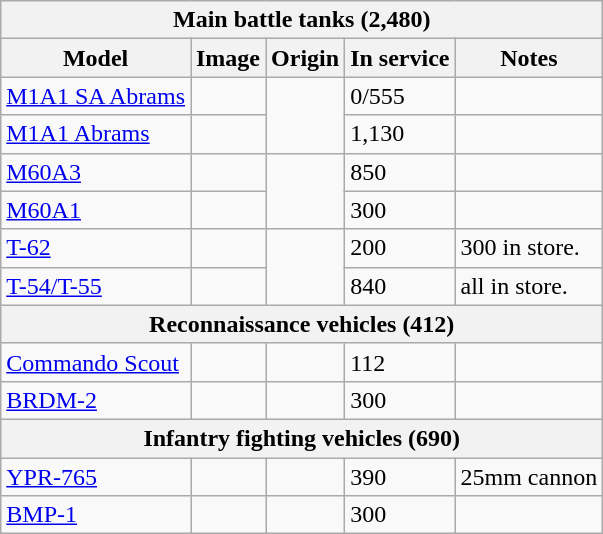<table class="wikitable">
<tr>
<th colspan="5">Main battle tanks (2,480)</th>
</tr>
<tr>
<th>Model</th>
<th>Image</th>
<th>Origin</th>
<th>In service</th>
<th>Notes</th>
</tr>
<tr>
<td><a href='#'>M1A1 SA Abrams</a></td>
<td></td>
<td rowspan="2"> <br></td>
<td>0/555</td>
<td></td>
</tr>
<tr>
<td><a href='#'>M1A1 Abrams</a></td>
<td></td>
<td>1,130</td>
<td></td>
</tr>
<tr>
<td><a href='#'>M60A3</a></td>
<td></td>
<td rowspan="2"></td>
<td>850</td>
<td></td>
</tr>
<tr>
<td><a href='#'>M60A1</a></td>
<td></td>
<td>300</td>
<td></td>
</tr>
<tr>
<td><a href='#'>T-62</a></td>
<td></td>
<td rowspan="2"></td>
<td>200</td>
<td>300 in store.</td>
</tr>
<tr>
<td><a href='#'>T-54/T-55</a></td>
<td></td>
<td>840</td>
<td>all in store.</td>
</tr>
<tr>
<th colspan="5">Reconnaissance vehicles (412)</th>
</tr>
<tr>
<td><a href='#'>Commando Scout</a></td>
<td></td>
<td></td>
<td>112</td>
<td></td>
</tr>
<tr>
<td><a href='#'>BRDM-2</a></td>
<td></td>
<td></td>
<td>300</td>
<td></td>
</tr>
<tr>
<th colspan="5">Infantry fighting vehicles (690)</th>
</tr>
<tr>
<td><a href='#'>YPR-765</a></td>
<td></td>
<td></td>
<td>390</td>
<td>25mm cannon</td>
</tr>
<tr>
<td><a href='#'>BMP-1</a></td>
<td></td>
<td></td>
<td>300</td>
<td></td>
</tr>
</table>
